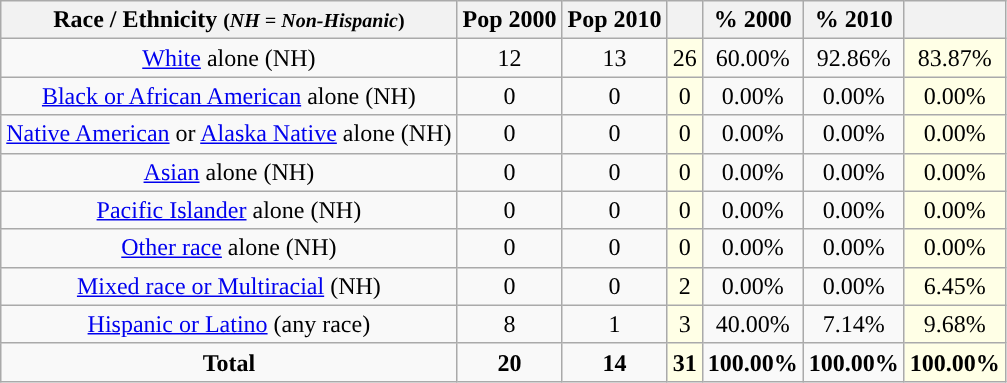<table class="wikitable" style="text-align:center;">
<tr>
<th>Race / Ethnicity <small>(<em>NH = Non-Hispanic</em>)</small></th>
<th>Pop 2000</th>
<th>Pop 2010</th>
<th></th>
<th>% 2000</th>
<th>% 2010</th>
<th></th>
</tr>
<tr>
<td><a href='#'>White</a> alone (NH)</td>
<td>12</td>
<td>13</td>
<td style='background: #ffffe6;'>26</td>
<td>60.00%</td>
<td>92.86%</td>
<td style='background: #ffffe6;'>83.87%</td>
</tr>
<tr>
<td><a href='#'>Black or African American</a> alone (NH)</td>
<td>0</td>
<td>0</td>
<td style='background: #ffffe6;'>0</td>
<td>0.00%</td>
<td>0.00%</td>
<td style='background: #ffffe6;'>0.00%</td>
</tr>
<tr>
<td><a href='#'>Native American</a> or <a href='#'>Alaska Native</a> alone (NH)</td>
<td>0</td>
<td>0</td>
<td style='background: #ffffe6;'>0</td>
<td>0.00%</td>
<td>0.00%</td>
<td style='background: #ffffe6;'>0.00%</td>
</tr>
<tr>
<td><a href='#'>Asian</a> alone (NH)</td>
<td>0</td>
<td>0</td>
<td style='background: #ffffe6;'>0</td>
<td>0.00%</td>
<td>0.00%</td>
<td style='background: #ffffe6;'>0.00%</td>
</tr>
<tr>
<td><a href='#'>Pacific Islander</a> alone (NH)</td>
<td>0</td>
<td>0</td>
<td style='background: #ffffe6;'>0</td>
<td>0.00%</td>
<td>0.00%</td>
<td style='background: #ffffe6;'>0.00%</td>
</tr>
<tr>
<td><a href='#'>Other race</a> alone (NH)</td>
<td>0</td>
<td>0</td>
<td style='background: #ffffe6;'>0</td>
<td>0.00%</td>
<td>0.00%</td>
<td style='background: #ffffe6;'>0.00%</td>
</tr>
<tr>
<td><a href='#'>Mixed race or Multiracial</a> (NH)</td>
<td>0</td>
<td>0</td>
<td style='background: #ffffe6;'>2</td>
<td>0.00%</td>
<td>0.00%</td>
<td style='background: #ffffe6;'>6.45%</td>
</tr>
<tr>
<td><a href='#'>Hispanic or Latino</a> (any race)</td>
<td>8</td>
<td>1</td>
<td style='background: #ffffe6;'>3</td>
<td>40.00%</td>
<td>7.14%</td>
<td style='background: #ffffe6;'>9.68%</td>
</tr>
<tr>
<td><strong>Total</strong></td>
<td><strong>20</strong></td>
<td><strong>14</strong></td>
<td style='background: #ffffe6;'><strong>31</strong></td>
<td><strong>100.00%</strong></td>
<td><strong>100.00%</strong></td>
<td style='background: #ffffe6;'><strong>100.00%</strong></td>
</tr>
</table>
